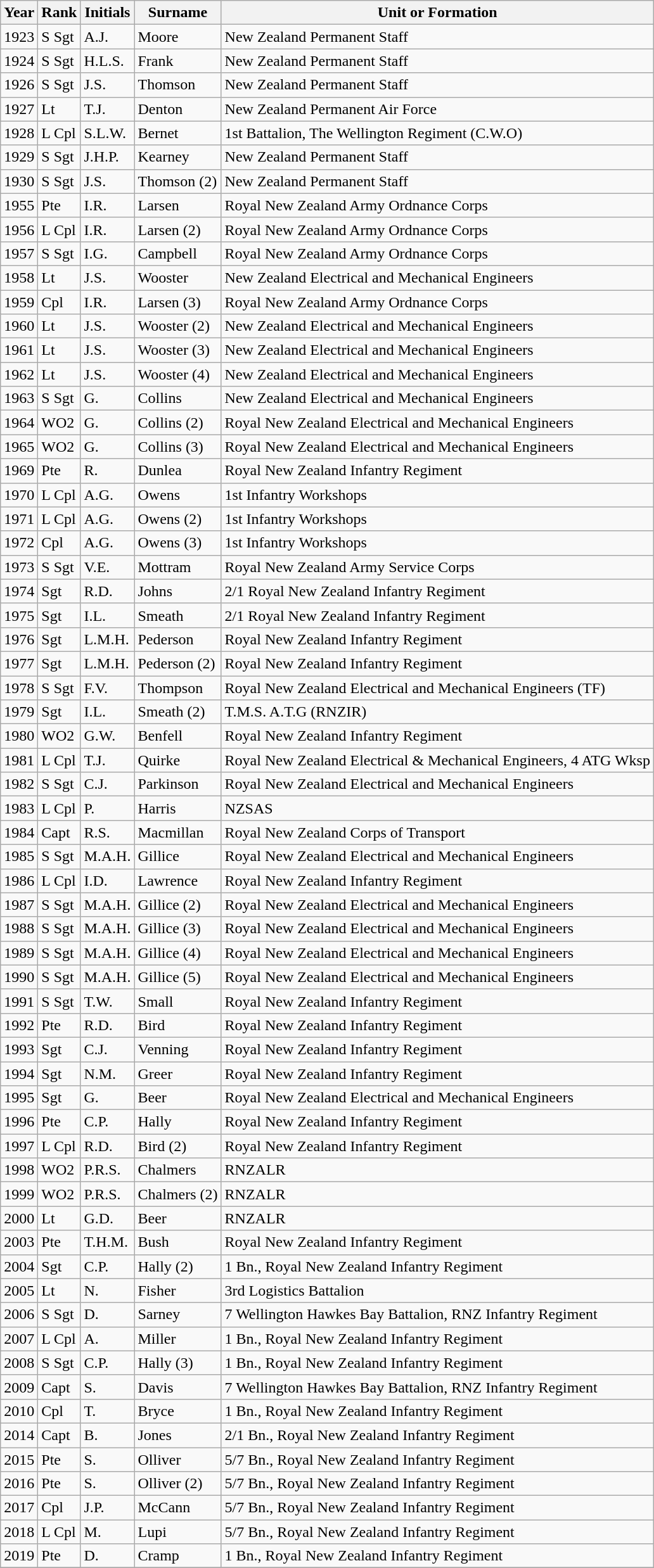<table class="wikitable sortable collapsible"">
<tr>
<th scope="row">Year</th>
<th scope="row">Rank</th>
<th scope="row">Initials</th>
<th scope="row">Surname</th>
<th scope="row">Unit or Formation</th>
</tr>
<tr>
<td>1923</td>
<td>S Sgt</td>
<td>A.J.</td>
<td>Moore</td>
<td>New Zealand Permanent Staff</td>
</tr>
<tr>
<td>1924</td>
<td>S Sgt</td>
<td>H.L.S.</td>
<td>Frank</td>
<td>New Zealand Permanent Staff</td>
</tr>
<tr>
<td>1926</td>
<td>S Sgt</td>
<td>J.S.</td>
<td>Thomson</td>
<td>New Zealand Permanent Staff</td>
</tr>
<tr>
<td>1927</td>
<td>Lt</td>
<td>T.J.</td>
<td>Denton</td>
<td>New Zealand Permanent Air Force</td>
</tr>
<tr>
<td>1928</td>
<td>L Cpl</td>
<td>S.L.W.</td>
<td>Bernet</td>
<td>1st Battalion, The Wellington Regiment (C.W.O)</td>
</tr>
<tr>
<td>1929</td>
<td>S Sgt</td>
<td>J.H.P.</td>
<td>Kearney</td>
<td>New Zealand Permanent Staff</td>
</tr>
<tr>
<td>1930</td>
<td>S Sgt</td>
<td>J.S.</td>
<td>Thomson (2)</td>
<td>New Zealand Permanent Staff</td>
</tr>
<tr>
<td>1955</td>
<td>Pte</td>
<td>I.R.</td>
<td>Larsen</td>
<td>Royal New Zealand Army Ordnance Corps</td>
</tr>
<tr>
<td>1956</td>
<td>L Cpl</td>
<td>I.R.</td>
<td>Larsen (2)</td>
<td>Royal New Zealand Army Ordnance Corps</td>
</tr>
<tr>
<td>1957</td>
<td>S Sgt</td>
<td>I.G.</td>
<td>Campbell</td>
<td>Royal New Zealand Army Ordnance Corps</td>
</tr>
<tr>
<td>1958</td>
<td>Lt</td>
<td>J.S.</td>
<td>Wooster</td>
<td>New Zealand Electrical and Mechanical Engineers</td>
</tr>
<tr>
<td>1959</td>
<td>Cpl</td>
<td>I.R.</td>
<td>Larsen (3)</td>
<td>Royal New Zealand Army Ordnance Corps</td>
</tr>
<tr>
<td>1960</td>
<td>Lt</td>
<td>J.S.</td>
<td>Wooster (2)</td>
<td>New Zealand Electrical and Mechanical Engineers</td>
</tr>
<tr>
<td>1961</td>
<td>Lt</td>
<td>J.S.</td>
<td>Wooster (3)</td>
<td>New Zealand Electrical and Mechanical Engineers</td>
</tr>
<tr>
<td>1962</td>
<td>Lt</td>
<td>J.S.</td>
<td>Wooster (4)</td>
<td>New Zealand Electrical and Mechanical Engineers</td>
</tr>
<tr>
<td>1963</td>
<td>S Sgt</td>
<td>G.</td>
<td>Collins</td>
<td>New Zealand Electrical and Mechanical Engineers</td>
</tr>
<tr>
<td>1964</td>
<td>WO2</td>
<td>G.</td>
<td>Collins (2)</td>
<td>Royal New Zealand Electrical and Mechanical Engineers</td>
</tr>
<tr>
<td>1965</td>
<td>WO2</td>
<td>G.</td>
<td>Collins (3)</td>
<td>Royal New Zealand Electrical and Mechanical Engineers</td>
</tr>
<tr>
<td>1969</td>
<td>Pte</td>
<td>R.</td>
<td>Dunlea</td>
<td>Royal New Zealand Infantry Regiment</td>
</tr>
<tr>
<td>1970</td>
<td>L Cpl</td>
<td>A.G.</td>
<td>Owens</td>
<td>1st Infantry Workshops</td>
</tr>
<tr>
<td>1971</td>
<td>L Cpl</td>
<td>A.G.</td>
<td>Owens (2)</td>
<td>1st Infantry Workshops</td>
</tr>
<tr>
<td>1972</td>
<td>Cpl</td>
<td>A.G.</td>
<td>Owens (3)</td>
<td>1st Infantry Workshops</td>
</tr>
<tr>
<td>1973</td>
<td>S Sgt</td>
<td>V.E.</td>
<td>Mottram</td>
<td>Royal New Zealand Army Service Corps</td>
</tr>
<tr>
<td>1974</td>
<td>Sgt</td>
<td>R.D.</td>
<td>Johns</td>
<td>2/1 Royal New Zealand Infantry Regiment</td>
</tr>
<tr>
<td>1975</td>
<td>Sgt</td>
<td>I.L.</td>
<td>Smeath</td>
<td>2/1 Royal New Zealand Infantry Regiment</td>
</tr>
<tr>
<td>1976</td>
<td>Sgt</td>
<td>L.M.H.</td>
<td>Pederson</td>
<td>Royal New Zealand Infantry Regiment</td>
</tr>
<tr>
<td>1977</td>
<td>Sgt</td>
<td>L.M.H.</td>
<td>Pederson (2)</td>
<td>Royal New Zealand Infantry Regiment</td>
</tr>
<tr>
<td>1978</td>
<td>S Sgt</td>
<td>F.V.</td>
<td>Thompson</td>
<td>Royal New Zealand Electrical and Mechanical Engineers (TF)</td>
</tr>
<tr>
<td>1979</td>
<td>Sgt</td>
<td>I.L.</td>
<td>Smeath (2)</td>
<td>T.M.S. A.T.G (RNZIR)</td>
</tr>
<tr>
<td>1980</td>
<td>WO2</td>
<td>G.W.</td>
<td>Benfell</td>
<td>Royal New Zealand Infantry Regiment</td>
</tr>
<tr>
<td>1981</td>
<td>L Cpl</td>
<td>T.J.</td>
<td>Quirke</td>
<td>Royal New Zealand Electrical & Mechanical Engineers, 4 ATG Wksp</td>
</tr>
<tr>
<td>1982</td>
<td>S Sgt</td>
<td>C.J.</td>
<td>Parkinson</td>
<td>Royal New Zealand Electrical and Mechanical Engineers</td>
</tr>
<tr>
<td>1983</td>
<td>L Cpl</td>
<td>P.</td>
<td>Harris</td>
<td>NZSAS</td>
</tr>
<tr>
<td>1984</td>
<td>Capt</td>
<td>R.S.</td>
<td>Macmillan</td>
<td>Royal New Zealand Corps of Transport</td>
</tr>
<tr>
<td>1985</td>
<td>S Sgt</td>
<td>M.A.H.</td>
<td>Gillice</td>
<td>Royal New Zealand Electrical and Mechanical Engineers</td>
</tr>
<tr>
<td>1986</td>
<td>L Cpl</td>
<td>I.D.</td>
<td>Lawrence</td>
<td>Royal New Zealand Infantry Regiment</td>
</tr>
<tr>
<td>1987</td>
<td>S Sgt</td>
<td>M.A.H.</td>
<td>Gillice (2)</td>
<td>Royal New Zealand Electrical and Mechanical Engineers</td>
</tr>
<tr>
<td>1988</td>
<td>S Sgt</td>
<td>M.A.H.</td>
<td>Gillice (3)</td>
<td>Royal New Zealand Electrical and Mechanical Engineers</td>
</tr>
<tr>
<td>1989</td>
<td>S Sgt</td>
<td>M.A.H.</td>
<td>Gillice (4)</td>
<td>Royal New Zealand Electrical and Mechanical Engineers</td>
</tr>
<tr>
<td>1990</td>
<td>S Sgt</td>
<td>M.A.H.</td>
<td>Gillice (5)</td>
<td>Royal New Zealand Electrical and Mechanical Engineers</td>
</tr>
<tr>
<td>1991</td>
<td>S Sgt</td>
<td>T.W.</td>
<td>Small</td>
<td>Royal New Zealand Infantry Regiment</td>
</tr>
<tr>
<td>1992</td>
<td>Pte</td>
<td>R.D.</td>
<td>Bird</td>
<td>Royal New Zealand Infantry Regiment</td>
</tr>
<tr>
<td>1993</td>
<td>Sgt</td>
<td>C.J.</td>
<td>Venning</td>
<td>Royal New Zealand Infantry Regiment</td>
</tr>
<tr>
<td>1994</td>
<td>Sgt</td>
<td>N.M.</td>
<td>Greer</td>
<td>Royal New Zealand Infantry Regiment</td>
</tr>
<tr>
<td>1995</td>
<td>Sgt</td>
<td>G.</td>
<td>Beer</td>
<td>Royal New Zealand Electrical and Mechanical Engineers</td>
</tr>
<tr>
<td>1996</td>
<td>Pte</td>
<td>C.P.</td>
<td>Hally</td>
<td>Royal New Zealand Infantry Regiment</td>
</tr>
<tr>
<td>1997</td>
<td>L Cpl</td>
<td>R.D.</td>
<td>Bird (2)</td>
<td>Royal New Zealand Infantry Regiment</td>
</tr>
<tr>
<td>1998</td>
<td>WO2</td>
<td>P.R.S.</td>
<td>Chalmers</td>
<td>RNZALR</td>
</tr>
<tr>
<td>1999</td>
<td>WO2</td>
<td>P.R.S.</td>
<td>Chalmers (2)</td>
<td>RNZALR</td>
</tr>
<tr>
<td>2000</td>
<td>Lt</td>
<td>G.D.</td>
<td>Beer</td>
<td>RNZALR</td>
</tr>
<tr>
<td>2003</td>
<td>Pte</td>
<td>T.H.M.</td>
<td>Bush</td>
<td>Royal New Zealand Infantry Regiment</td>
</tr>
<tr>
<td>2004</td>
<td>Sgt</td>
<td>C.P.</td>
<td>Hally (2)</td>
<td>1 Bn., Royal New Zealand Infantry Regiment</td>
</tr>
<tr>
<td>2005</td>
<td>Lt</td>
<td>N.</td>
<td>Fisher</td>
<td>3rd Logistics Battalion</td>
</tr>
<tr>
<td>2006</td>
<td>S Sgt</td>
<td>D.</td>
<td>Sarney</td>
<td>7 Wellington Hawkes Bay Battalion, RNZ Infantry Regiment</td>
</tr>
<tr>
<td>2007</td>
<td>L Cpl</td>
<td>A.</td>
<td>Miller</td>
<td>1 Bn., Royal New Zealand Infantry Regiment</td>
</tr>
<tr>
<td>2008</td>
<td>S Sgt</td>
<td>C.P.</td>
<td>Hally (3)</td>
<td>1 Bn., Royal New Zealand Infantry Regiment</td>
</tr>
<tr>
<td>2009</td>
<td>Capt</td>
<td>S.</td>
<td>Davis</td>
<td>7 Wellington Hawkes Bay Battalion, RNZ Infantry Regiment</td>
</tr>
<tr>
<td>2010</td>
<td>Cpl</td>
<td>T.</td>
<td>Bryce</td>
<td>1 Bn., Royal New Zealand Infantry Regiment</td>
</tr>
<tr>
<td>2014</td>
<td>Capt</td>
<td>B.</td>
<td>Jones</td>
<td>2/1 Bn., Royal New Zealand Infantry Regiment</td>
</tr>
<tr>
<td>2015</td>
<td>Pte</td>
<td>S.</td>
<td>Olliver</td>
<td>5/7 Bn., Royal New Zealand Infantry Regiment</td>
</tr>
<tr>
<td>2016</td>
<td>Pte</td>
<td>S.</td>
<td>Olliver (2)</td>
<td>5/7 Bn., Royal New Zealand Infantry Regiment</td>
</tr>
<tr>
<td>2017</td>
<td>Cpl</td>
<td>J.P.</td>
<td>McCann</td>
<td>5/7 Bn., Royal New Zealand Infantry Regiment</td>
</tr>
<tr>
<td>2018</td>
<td>L Cpl</td>
<td>M.</td>
<td>Lupi</td>
<td>5/7 Bn., Royal New Zealand Infantry Regiment</td>
</tr>
<tr>
<td>2019</td>
<td>Pte</td>
<td>D.</td>
<td>Cramp</td>
<td>1 Bn., Royal New Zealand Infantry Regiment</td>
</tr>
<tr>
</tr>
</table>
